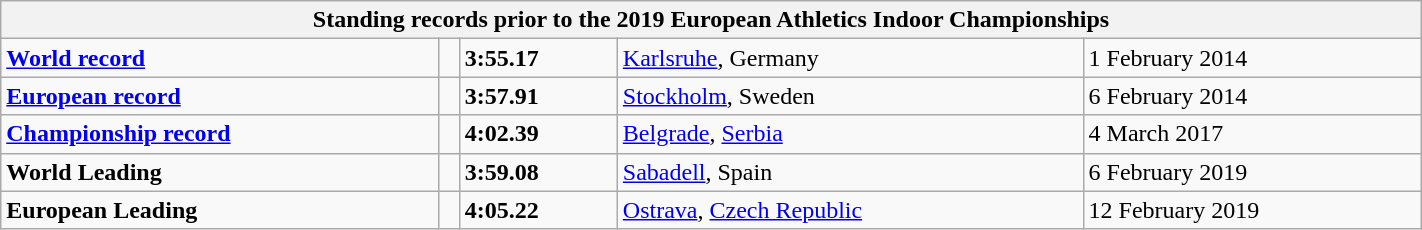<table class="wikitable" width=75%>
<tr>
<th colspan="5">Standing records prior to the 2019 European Athletics Indoor Championships</th>
</tr>
<tr>
<td><strong><a href='#'>World record</a></strong></td>
<td></td>
<td><strong>3:55.17</strong></td>
<td><a href='#'>Karlsruhe</a>, Germany</td>
<td>1 February 2014</td>
</tr>
<tr>
<td><strong><a href='#'>European record</a></strong></td>
<td></td>
<td><strong>3:57.91</strong></td>
<td><a href='#'>Stockholm</a>, Sweden</td>
<td>6 February 2014</td>
</tr>
<tr>
<td><strong><a href='#'>Championship record</a></strong></td>
<td></td>
<td><strong>4:02.39</strong></td>
<td><a href='#'>Belgrade</a>, <a href='#'>Serbia</a></td>
<td>4 March 2017</td>
</tr>
<tr>
<td><strong>World Leading</strong></td>
<td></td>
<td><strong>3:59.08</strong></td>
<td><a href='#'>Sabadell</a>, Spain</td>
<td>6 February 2019</td>
</tr>
<tr>
<td><strong>European Leading</strong></td>
<td></td>
<td><strong>4:05.22</strong></td>
<td><a href='#'>Ostrava</a>, <a href='#'>Czech Republic</a></td>
<td>12 February 2019</td>
</tr>
</table>
